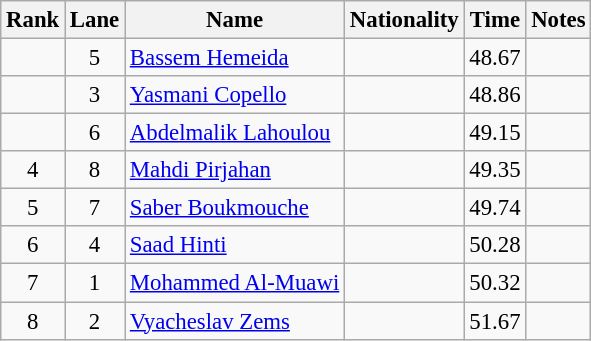<table class="wikitable sortable" style="text-align:center;font-size:95%">
<tr>
<th>Rank</th>
<th>Lane</th>
<th>Name</th>
<th>Nationality</th>
<th>Time</th>
<th>Notes</th>
</tr>
<tr>
<td></td>
<td>5</td>
<td align=left><a href='#'>Bassem Hemeida</a></td>
<td align=left></td>
<td>48.67</td>
<td></td>
</tr>
<tr>
<td></td>
<td>3</td>
<td align=left><a href='#'>Yasmani Copello</a></td>
<td align=left></td>
<td>48.86</td>
<td></td>
</tr>
<tr>
<td></td>
<td>6</td>
<td align=left><a href='#'>Abdelmalik Lahoulou</a></td>
<td align=left></td>
<td>49.15</td>
<td></td>
</tr>
<tr>
<td>4</td>
<td>8</td>
<td align=left><a href='#'>Mahdi Pirjahan</a></td>
<td align=left></td>
<td>49.35</td>
<td></td>
</tr>
<tr>
<td>5</td>
<td>7</td>
<td align=left><a href='#'>Saber Boukmouche</a></td>
<td align=left></td>
<td>49.74</td>
<td></td>
</tr>
<tr>
<td>6</td>
<td>4</td>
<td align=left><a href='#'>Saad Hinti</a></td>
<td align=left></td>
<td>50.28</td>
<td></td>
</tr>
<tr>
<td>7</td>
<td>1</td>
<td align=left><a href='#'>Mohammed Al-Muawi</a></td>
<td align=left></td>
<td>50.32</td>
<td></td>
</tr>
<tr>
<td>8</td>
<td>2</td>
<td align=left><a href='#'>Vyacheslav Zems</a></td>
<td align=left></td>
<td>51.67</td>
<td></td>
</tr>
</table>
